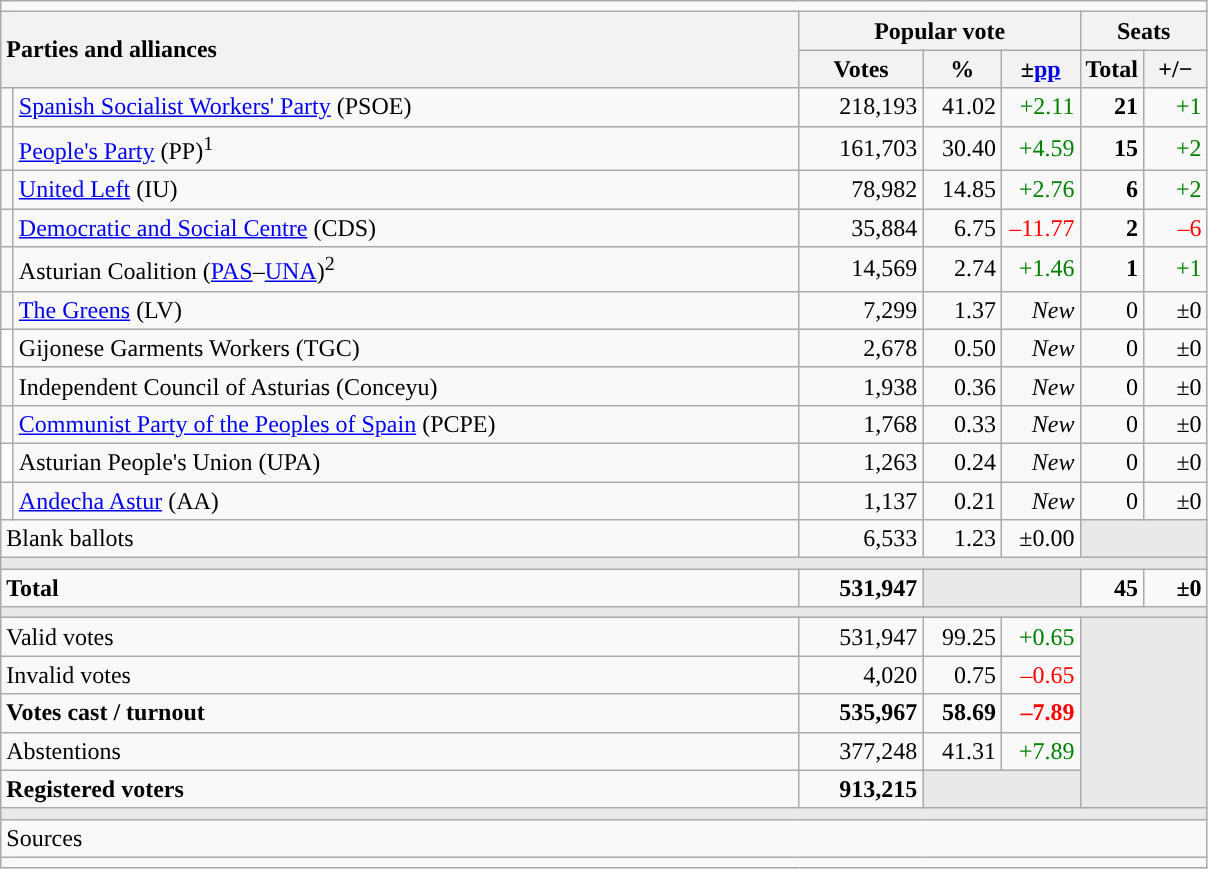<table class="wikitable" style="text-align:right;">
<tr>
<td colspan="7"></td>
</tr>
<tr>
<th style="text-align:left;" rowspan="2" colspan="2" width="525">Parties and alliances</th>
<th colspan="3">Popular vote</th>
<th colspan="2">Seats</th>
</tr>
<tr>
<th width="75">Votes</th>
<th width="45">%</th>
<th width="45">±<a href='#'>pp</a></th>
<th width="35">Total</th>
<th width="35">+/−</th>
</tr>
<tr>
<td width="1" style="color:inherit;background:"></td>
<td align="left"><a href='#'>Spanish Socialist Workers' Party</a> (PSOE)</td>
<td>218,193</td>
<td>41.02</td>
<td style="color:green;">+2.11</td>
<td><strong>21</strong></td>
<td style="color:green;">+1</td>
</tr>
<tr>
<td style="color:inherit;background:"></td>
<td align="left"><a href='#'>People's Party</a> (PP)<sup>1</sup></td>
<td>161,703</td>
<td>30.40</td>
<td style="color:green;">+4.59</td>
<td><strong>15</strong></td>
<td style="color:green;">+2</td>
</tr>
<tr>
<td style="color:inherit;background:"></td>
<td align="left"><a href='#'>United Left</a> (IU)</td>
<td>78,982</td>
<td>14.85</td>
<td style="color:green;">+2.76</td>
<td><strong>6</strong></td>
<td style="color:green;">+2</td>
</tr>
<tr>
<td style="color:inherit;background:"></td>
<td align="left"><a href='#'>Democratic and Social Centre</a> (CDS)</td>
<td>35,884</td>
<td>6.75</td>
<td style="color:red;">–11.77</td>
<td><strong>2</strong></td>
<td style="color:red;">–6</td>
</tr>
<tr>
<td style="color:inherit;background:"></td>
<td align="left">Asturian Coalition (<a href='#'>PAS</a>–<a href='#'>UNA</a>)<sup>2</sup></td>
<td>14,569</td>
<td>2.74</td>
<td style="color:green;">+1.46</td>
<td><strong>1</strong></td>
<td style="color:green;">+1</td>
</tr>
<tr>
<td style="color:inherit;background:"></td>
<td align="left"><a href='#'>The Greens</a> (LV)</td>
<td>7,299</td>
<td>1.37</td>
<td><em>New</em></td>
<td>0</td>
<td>±0</td>
</tr>
<tr>
<td bgcolor="white"></td>
<td align="left">Gijonese Garments Workers (TGC)</td>
<td>2,678</td>
<td>0.50</td>
<td><em>New</em></td>
<td>0</td>
<td>±0</td>
</tr>
<tr>
<td style="color:inherit;background:"></td>
<td align="left">Independent Council of Asturias (Conceyu)</td>
<td>1,938</td>
<td>0.36</td>
<td><em>New</em></td>
<td>0</td>
<td>±0</td>
</tr>
<tr>
<td style="color:inherit;background:"></td>
<td align="left"><a href='#'>Communist Party of the Peoples of Spain</a> (PCPE)</td>
<td>1,768</td>
<td>0.33</td>
<td><em>New</em></td>
<td>0</td>
<td>±0</td>
</tr>
<tr>
<td bgcolor="white"></td>
<td align="left">Asturian People's Union (UPA)</td>
<td>1,263</td>
<td>0.24</td>
<td><em>New</em></td>
<td>0</td>
<td>±0</td>
</tr>
<tr>
<td style="color:inherit;background:"></td>
<td align="left"><a href='#'>Andecha Astur</a> (AA)</td>
<td>1,137</td>
<td>0.21</td>
<td><em>New</em></td>
<td>0</td>
<td>±0</td>
</tr>
<tr>
<td align="left" colspan="2">Blank ballots</td>
<td>6,533</td>
<td>1.23</td>
<td>±0.00</td>
<td bgcolor="#E9E9E9" colspan="2"></td>
</tr>
<tr>
<td colspan="7" bgcolor="#E9E9E9"></td>
</tr>
<tr style="font-weight:bold;">
<td align="left" colspan="2">Total</td>
<td>531,947</td>
<td bgcolor="#E9E9E9" colspan="2"></td>
<td>45</td>
<td>±0</td>
</tr>
<tr>
<td colspan="7" bgcolor="#E9E9E9"></td>
</tr>
<tr>
<td align="left" colspan="2">Valid votes</td>
<td>531,947</td>
<td>99.25</td>
<td style="color:green;">+0.65</td>
<td bgcolor="#E9E9E9" colspan="2" rowspan="5"></td>
</tr>
<tr>
<td align="left" colspan="2">Invalid votes</td>
<td>4,020</td>
<td>0.75</td>
<td style="color:red;">–0.65</td>
</tr>
<tr style="font-weight:bold;">
<td align="left" colspan="2">Votes cast / turnout</td>
<td>535,967</td>
<td>58.69</td>
<td style="color:red;">–7.89</td>
</tr>
<tr>
<td align="left" colspan="2">Abstentions</td>
<td>377,248</td>
<td>41.31</td>
<td style="color:green;">+7.89</td>
</tr>
<tr style="font-weight:bold;">
<td align="left" colspan="2">Registered voters</td>
<td>913,215</td>
<td bgcolor="#E9E9E9" colspan="2"></td>
</tr>
<tr>
<td colspan="7" bgcolor="#E9E9E9"></td>
</tr>
<tr>
<td align="left" colspan="7">Sources</td>
</tr>
<tr>
<td colspan="7" style="text-align:left; max-width:790px;"></td>
</tr>
</table>
